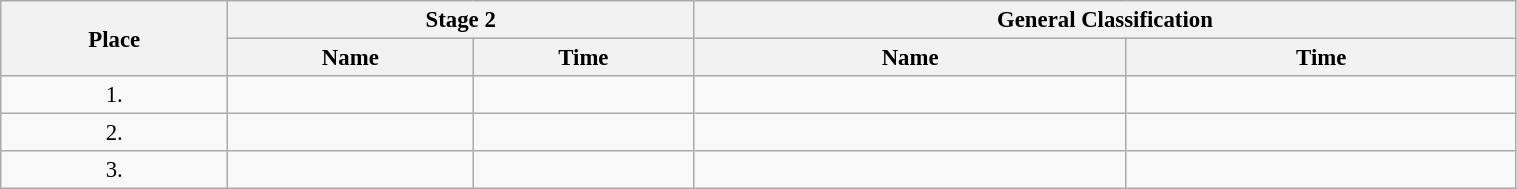<table class=wikitable style="font-size:95%" width="80%">
<tr>
<th rowspan="2">Place</th>
<th colspan="2">Stage 2</th>
<th colspan="2">General Classification</th>
</tr>
<tr>
<th>Name</th>
<th>Time</th>
<th>Name</th>
<th>Time</th>
</tr>
<tr>
<td align="center">1.</td>
<td></td>
<td></td>
<td></td>
<td></td>
</tr>
<tr>
<td align="center">2.</td>
<td></td>
<td></td>
<td></td>
<td></td>
</tr>
<tr>
<td align="center">3.</td>
<td></td>
<td></td>
<td></td>
<td></td>
</tr>
</table>
